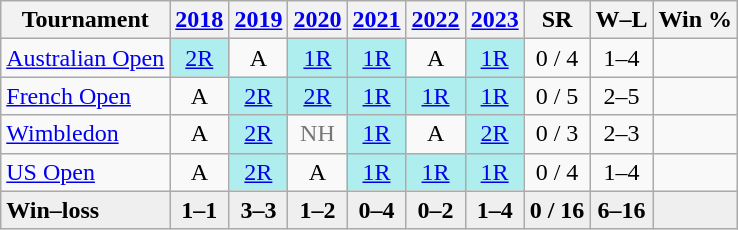<table class="wikitable" style="text-align:center">
<tr>
<th>Tournament</th>
<th><a href='#'>2018</a></th>
<th><a href='#'>2019</a></th>
<th><a href='#'>2020</a></th>
<th><a href='#'>2021</a></th>
<th><a href='#'>2022</a></th>
<th><a href='#'>2023</a></th>
<th>SR</th>
<th>W–L</th>
<th>Win %</th>
</tr>
<tr>
<td align="left"><a href='#'>Australian Open</a></td>
<td bgcolor="afeeee"><a href='#'>2R</a></td>
<td>A</td>
<td bgcolor="afeeee"><a href='#'>1R</a></td>
<td bgcolor="afeeee"><a href='#'>1R</a></td>
<td>A</td>
<td bgcolor="afeeee"><a href='#'>1R</a></td>
<td>0 / 4</td>
<td>1–4</td>
<td></td>
</tr>
<tr>
<td align="left"><a href='#'>French Open</a></td>
<td>A</td>
<td bgcolor="afeeee"><a href='#'>2R</a></td>
<td bgcolor="afeeee"><a href='#'>2R</a></td>
<td bgcolor="afeeee"><a href='#'>1R</a></td>
<td bgcolor="afeeee"><a href='#'>1R</a></td>
<td bgcolor=afeeee><a href='#'>1R</a></td>
<td>0 / 5</td>
<td>2–5</td>
<td></td>
</tr>
<tr>
<td align="left"><a href='#'>Wimbledon</a></td>
<td>A</td>
<td bgcolor="afeeee"><a href='#'>2R</a></td>
<td style="color:#767676">NH</td>
<td bgcolor="afeeee"><a href='#'>1R</a></td>
<td>A</td>
<td bgcolor=afeeee><a href='#'>2R</a></td>
<td>0 / 3</td>
<td>2–3</td>
<td></td>
</tr>
<tr>
<td align="left"><a href='#'>US Open</a></td>
<td>A</td>
<td bgcolor="afeeee"><a href='#'>2R</a></td>
<td>A</td>
<td bgcolor="afeeee"><a href='#'>1R</a></td>
<td bgcolor="afeeee"><a href='#'>1R</a></td>
<td bgcolor=afeeee><a href='#'>1R</a></td>
<td>0 / 4</td>
<td>1–4</td>
<td></td>
</tr>
<tr style="font-weight:bold;background:#efefef">
<td style="text-align:left">Win–loss</td>
<td>1–1</td>
<td>3–3</td>
<td>1–2</td>
<td>0–4</td>
<td>0–2</td>
<td>1–4</td>
<td>0 / 16</td>
<td>6–16</td>
<td></td>
</tr>
</table>
